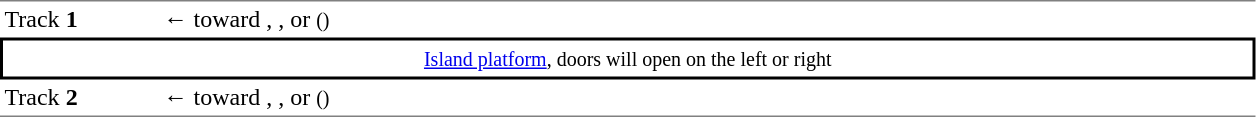<table border=0 cellspacing=0 cellpadding=3>
<tr>
<td style="border-top:solid 1px gray;" width=100>Track <strong>1</strong></td>
<td style="border-top:solid 1px gray;" width=725>←  toward , , or  <small>()</small></td>
</tr>
<tr>
<td style="border-top:solid 2px black;border-right:solid 2px black;border-left:solid 2px black;border-bottom:solid 2px black;text-align:center;" colspan=2><small><a href='#'>Island platform</a>, doors will open on the left or right </small></td>
</tr>
<tr>
<td style="border-bottom:solid 1px gray;">Track <strong>2</strong></td>
<td style="border-bottom:solid 1px gray;">←  toward , , or  <small>()</small></td>
</tr>
</table>
